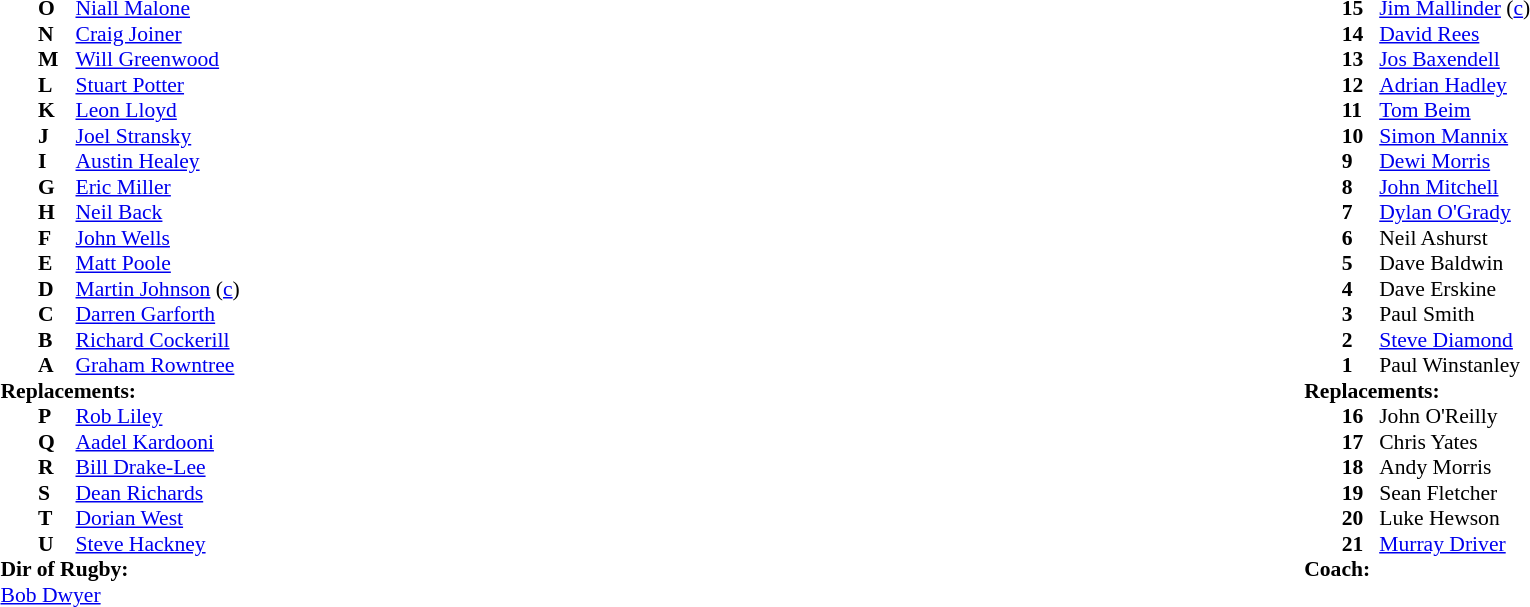<table width="100%">
<tr>
<td valign="top" width="50%"><br><table style="font-size: 90%" cellspacing="0" cellpadding="0">
<tr>
<th width="25"></th>
<th width="25"></th>
</tr>
<tr>
<td></td>
<td><strong>O</strong></td>
<td> <a href='#'>Niall Malone</a></td>
</tr>
<tr>
<td></td>
<td><strong>N</strong></td>
<td> <a href='#'>Craig Joiner</a></td>
</tr>
<tr>
<td></td>
<td><strong>M</strong></td>
<td> <a href='#'>Will Greenwood</a></td>
</tr>
<tr>
<td></td>
<td><strong>L</strong></td>
<td> <a href='#'>Stuart Potter</a></td>
</tr>
<tr>
<td></td>
<td><strong>K</strong></td>
<td> <a href='#'>Leon Lloyd</a></td>
</tr>
<tr>
<td></td>
<td><strong>J</strong></td>
<td> <a href='#'>Joel Stransky</a></td>
</tr>
<tr>
<td></td>
<td><strong>I</strong></td>
<td> <a href='#'>Austin Healey</a></td>
</tr>
<tr>
<td></td>
<td><strong>G</strong></td>
<td> <a href='#'>Eric Miller</a></td>
</tr>
<tr>
<td></td>
<td><strong>H</strong></td>
<td> <a href='#'>Neil Back</a></td>
</tr>
<tr>
<td></td>
<td><strong>F</strong></td>
<td> <a href='#'>John Wells</a></td>
</tr>
<tr>
<td></td>
<td><strong>E</strong></td>
<td> <a href='#'>Matt Poole</a></td>
</tr>
<tr>
<td></td>
<td><strong>D</strong></td>
<td> <a href='#'>Martin Johnson</a> (<a href='#'>c</a>)</td>
</tr>
<tr>
<td></td>
<td><strong>C</strong></td>
<td> <a href='#'>Darren Garforth</a></td>
</tr>
<tr>
<td></td>
<td><strong>B</strong></td>
<td> <a href='#'>Richard Cockerill</a></td>
</tr>
<tr>
<td></td>
<td><strong>A</strong></td>
<td> <a href='#'>Graham Rowntree</a></td>
</tr>
<tr>
<td colspan=3><strong>Replacements:</strong></td>
</tr>
<tr>
<td></td>
<td><strong>P</strong></td>
<td> <a href='#'>Rob Liley</a></td>
</tr>
<tr>
<td></td>
<td><strong>Q</strong></td>
<td> <a href='#'>Aadel Kardooni</a></td>
</tr>
<tr>
<td></td>
<td><strong>R</strong></td>
<td> <a href='#'>Bill Drake-Lee</a></td>
</tr>
<tr>
<td></td>
<td><strong>S</strong></td>
<td> <a href='#'>Dean Richards</a></td>
</tr>
<tr>
<td></td>
<td><strong>T</strong></td>
<td> <a href='#'>Dorian West</a></td>
</tr>
<tr>
<td></td>
<td><strong>U</strong></td>
<td> <a href='#'>Steve Hackney</a></td>
</tr>
<tr>
<td colspan=3><strong>Dir of Rugby:</strong></td>
</tr>
<tr>
<td colspan="4"> <a href='#'>Bob Dwyer</a></td>
</tr>
<tr>
<td colspan="4"></td>
</tr>
<tr>
<td colspan="4"></td>
</tr>
</table>
</td>
<td valign="top" width="50%"><br><table style="font-size: 90%" cellspacing="0" cellpadding="0" align="center">
<tr>
<th width="25"></th>
<th width="25"></th>
</tr>
<tr>
<td></td>
<td><strong>15</strong></td>
<td> <a href='#'>Jim Mallinder</a> (<a href='#'>c</a>)</td>
</tr>
<tr>
<td></td>
<td><strong>14</strong></td>
<td> <a href='#'>David Rees</a></td>
</tr>
<tr>
<td></td>
<td><strong>13</strong></td>
<td> <a href='#'>Jos Baxendell</a></td>
</tr>
<tr>
<td></td>
<td><strong>12</strong></td>
<td> <a href='#'>Adrian Hadley</a></td>
</tr>
<tr>
<td></td>
<td><strong>11</strong></td>
<td> <a href='#'>Tom Beim</a></td>
</tr>
<tr>
<td></td>
<td><strong>10</strong></td>
<td> <a href='#'>Simon Mannix</a></td>
</tr>
<tr>
<td></td>
<td><strong>9</strong></td>
<td> <a href='#'>Dewi Morris</a></td>
</tr>
<tr>
<td></td>
<td><strong>8</strong></td>
<td> <a href='#'>John Mitchell</a></td>
</tr>
<tr>
<td></td>
<td><strong>7</strong></td>
<td> <a href='#'>Dylan O'Grady</a></td>
</tr>
<tr>
<td></td>
<td><strong>6</strong></td>
<td> Neil Ashurst</td>
</tr>
<tr>
<td></td>
<td><strong>5</strong></td>
<td> Dave Baldwin</td>
</tr>
<tr>
<td></td>
<td><strong>4</strong></td>
<td> Dave Erskine</td>
</tr>
<tr>
<td></td>
<td><strong>3</strong></td>
<td> Paul Smith</td>
</tr>
<tr>
<td></td>
<td><strong>2</strong></td>
<td> <a href='#'>Steve Diamond</a></td>
</tr>
<tr>
<td></td>
<td><strong>1</strong></td>
<td> Paul Winstanley</td>
</tr>
<tr>
<td colspan=3><strong>Replacements:</strong></td>
</tr>
<tr>
<td></td>
<td><strong>16</strong></td>
<td>John O'Reilly</td>
</tr>
<tr>
<td></td>
<td><strong>17</strong></td>
<td>Chris Yates</td>
</tr>
<tr>
<td></td>
<td><strong>18</strong></td>
<td>Andy Morris</td>
</tr>
<tr>
<td></td>
<td><strong>19</strong></td>
<td>Sean Fletcher</td>
</tr>
<tr>
<td></td>
<td><strong>20</strong></td>
<td>Luke Hewson</td>
</tr>
<tr>
<td></td>
<td><strong>21</strong></td>
<td><a href='#'>Murray Driver</a></td>
</tr>
<tr>
<td colspan=3><strong>Coach:</strong></td>
</tr>
<tr>
<td colspan="4"></td>
</tr>
<tr>
</tr>
</table>
</td>
</tr>
</table>
